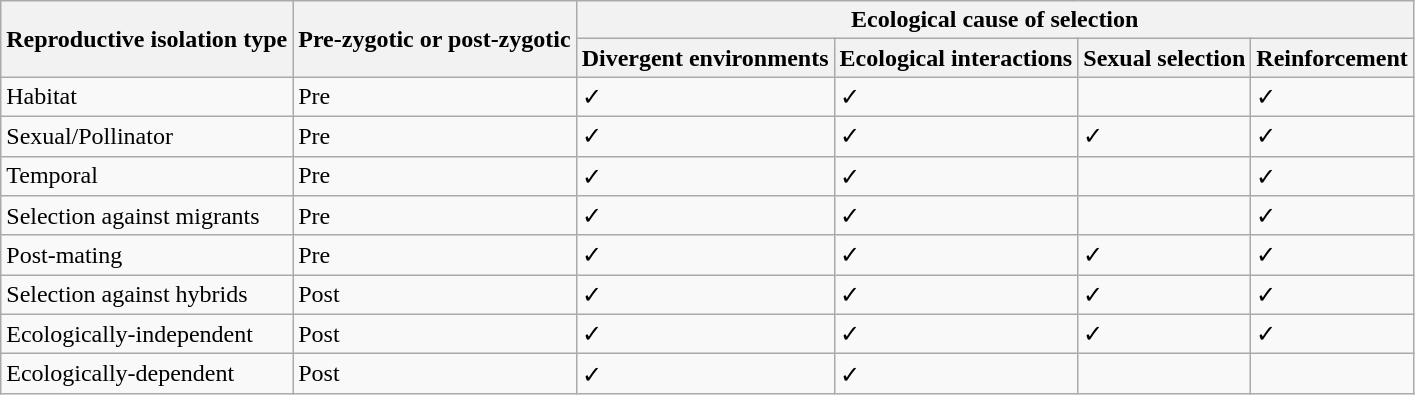<table class="wikitable">
<tr>
<th rowspan="2">Reproductive isolation type</th>
<th rowspan="2">Pre-zygotic or post-zygotic</th>
<th colspan="4">Ecological cause of selection</th>
</tr>
<tr>
<th>Divergent environments</th>
<th>Ecological interactions</th>
<th>Sexual selection</th>
<th>Reinforcement</th>
</tr>
<tr>
<td>Habitat</td>
<td>Pre</td>
<td>✓</td>
<td>✓</td>
<td></td>
<td>✓</td>
</tr>
<tr>
<td>Sexual/Pollinator</td>
<td>Pre</td>
<td>✓</td>
<td>✓</td>
<td>✓</td>
<td>✓</td>
</tr>
<tr>
<td>Temporal</td>
<td>Pre</td>
<td>✓</td>
<td>✓</td>
<td></td>
<td>✓</td>
</tr>
<tr>
<td>Selection against migrants</td>
<td>Pre</td>
<td>✓</td>
<td>✓</td>
<td></td>
<td>✓</td>
</tr>
<tr>
<td>Post-mating</td>
<td>Pre</td>
<td>✓</td>
<td>✓</td>
<td>✓</td>
<td>✓</td>
</tr>
<tr>
<td>Selection against hybrids</td>
<td>Post</td>
<td>✓</td>
<td>✓</td>
<td>✓</td>
<td>✓</td>
</tr>
<tr>
<td>Ecologically-independent</td>
<td>Post</td>
<td>✓</td>
<td>✓</td>
<td>✓</td>
<td>✓</td>
</tr>
<tr>
<td>Ecologically-dependent</td>
<td>Post</td>
<td>✓</td>
<td>✓</td>
<td></td>
<td></td>
</tr>
</table>
